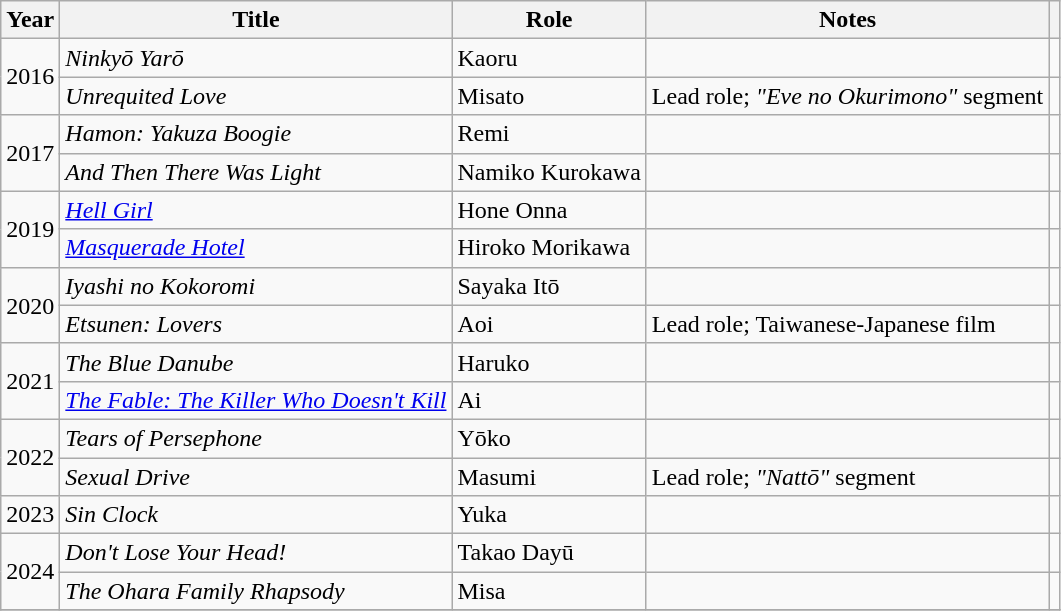<table class="wikitable">
<tr>
<th>Year</th>
<th>Title</th>
<th>Role</th>
<th>Notes</th>
<th></th>
</tr>
<tr>
<td rowspan="2">2016</td>
<td><em>Ninkyō Yarō</em></td>
<td>Kaoru</td>
<td></td>
<td></td>
</tr>
<tr>
<td><em>Unrequited Love</em></td>
<td>Misato</td>
<td>Lead role; <em>"Eve no Okurimono"</em> segment</td>
<td></td>
</tr>
<tr>
<td rowspan="2">2017</td>
<td><em>Hamon: Yakuza Boogie</em></td>
<td>Remi</td>
<td></td>
<td></td>
</tr>
<tr>
<td><em>And Then There Was Light</em></td>
<td>Namiko Kurokawa</td>
<td></td>
<td></td>
</tr>
<tr>
<td rowspan="2">2019</td>
<td><em><a href='#'>Hell Girl</a></em></td>
<td>Hone Onna</td>
<td></td>
<td></td>
</tr>
<tr>
<td><em><a href='#'>Masquerade Hotel</a></em></td>
<td>Hiroko Morikawa</td>
<td></td>
<td></td>
</tr>
<tr>
<td rowspan=2>2020</td>
<td><em>Iyashi no Kokoromi</em></td>
<td>Sayaka Itō</td>
<td></td>
<td></td>
</tr>
<tr>
<td><em>Etsunen: Lovers</em></td>
<td>Aoi</td>
<td>Lead role; Taiwanese-Japanese film</td>
<td></td>
</tr>
<tr>
<td rowspan=2>2021</td>
<td><em>The Blue Danube</em></td>
<td>Haruko</td>
<td></td>
<td></td>
</tr>
<tr>
<td><em><a href='#'>The Fable: The Killer Who Doesn't Kill</a></em></td>
<td>Ai</td>
<td></td>
<td></td>
</tr>
<tr>
<td rowspan=2>2022</td>
<td><em>Tears of Persephone</em></td>
<td>Yōko</td>
<td></td>
<td></td>
</tr>
<tr>
<td><em>Sexual Drive</em></td>
<td>Masumi</td>
<td>Lead role; <em>"Nattō"</em> segment</td>
<td></td>
</tr>
<tr>
<td>2023</td>
<td><em>Sin Clock</em></td>
<td>Yuka</td>
<td></td>
<td></td>
</tr>
<tr>
<td rowspan=2>2024</td>
<td><em>Don't Lose Your Head!</em></td>
<td>Takao Dayū</td>
<td></td>
<td></td>
</tr>
<tr>
<td><em>The Ohara Family Rhapsody</em></td>
<td>Misa</td>
<td></td>
<td></td>
</tr>
<tr>
</tr>
</table>
